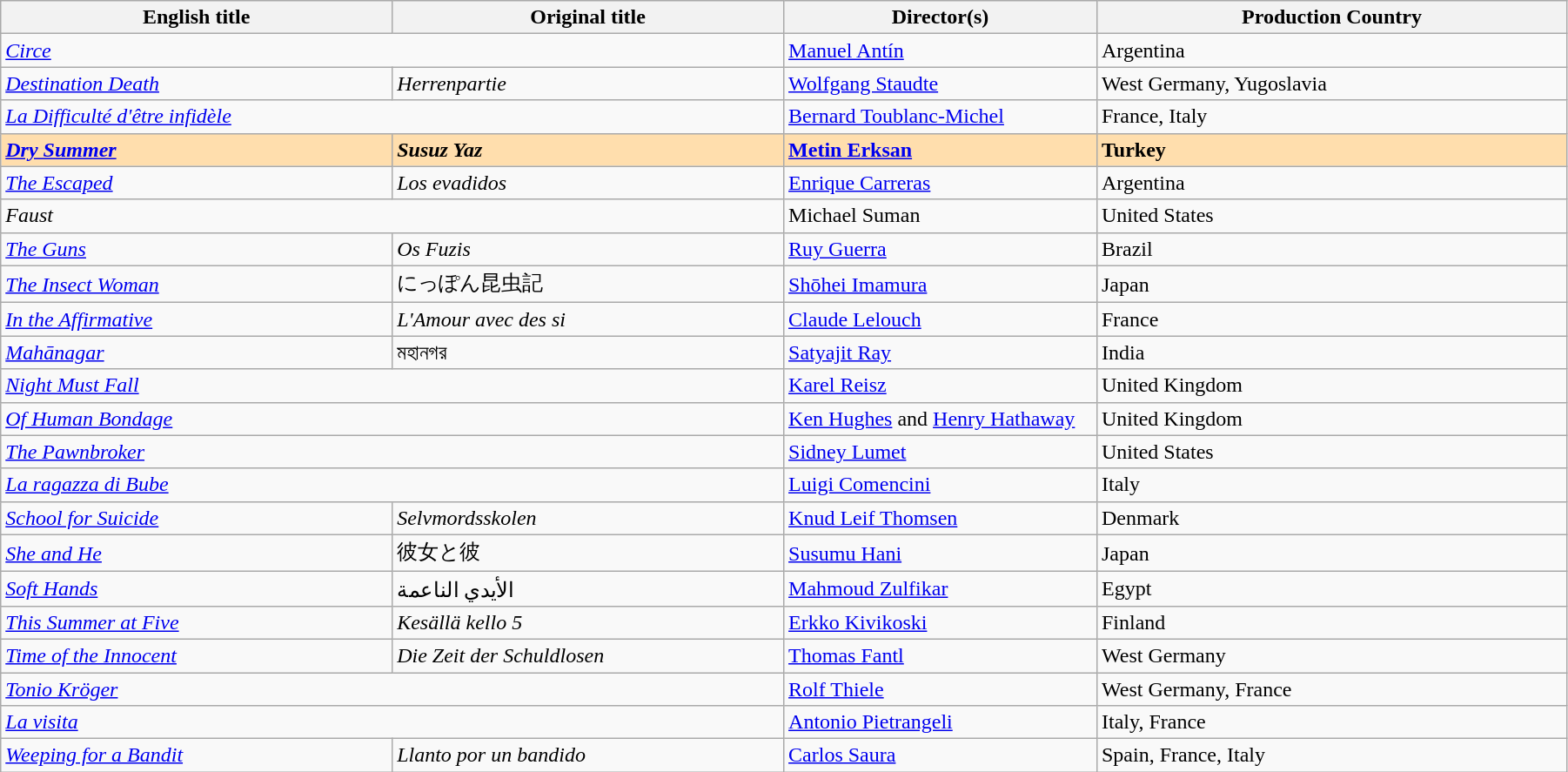<table class="wikitable" width="95%" cellpadding="5">
<tr>
<th width="25%">English title</th>
<th width="25%">Original title</th>
<th width="20%">Director(s)</th>
<th width="30%">Production Country</th>
</tr>
<tr>
<td colspan="2"><em><a href='#'>Circe</a></em></td>
<td><a href='#'>Manuel Antín</a></td>
<td>Argentina</td>
</tr>
<tr>
<td><em><a href='#'>Destination Death</a></em></td>
<td><em>Herrenpartie</em></td>
<td><a href='#'>Wolfgang Staudte</a></td>
<td>West Germany, Yugoslavia</td>
</tr>
<tr>
<td colspan="2"><em><a href='#'>La Difficulté d'être infidèle</a></em></td>
<td><a href='#'>Bernard Toublanc-Michel</a></td>
<td>France, Italy</td>
</tr>
<tr style="background:#FFDEAD;">
<td><strong><em><a href='#'>Dry Summer</a></em></strong></td>
<td><strong><em>Susuz Yaz</em></strong></td>
<td><strong><a href='#'>Metin Erksan</a></strong></td>
<td><strong>Turkey</strong></td>
</tr>
<tr>
<td><em><a href='#'>The Escaped</a></em></td>
<td><em>Los evadidos</em></td>
<td><a href='#'>Enrique Carreras</a></td>
<td>Argentina</td>
</tr>
<tr>
<td colspan="2"><em>Faust</em></td>
<td>Michael Suman</td>
<td>United States</td>
</tr>
<tr>
<td><em><a href='#'>The Guns</a></em></td>
<td><em>Os Fuzis</em></td>
<td><a href='#'>Ruy Guerra</a></td>
<td>Brazil</td>
</tr>
<tr>
<td><em><a href='#'>The Insect Woman</a></em></td>
<td>にっぽん昆虫記</td>
<td><a href='#'>Shōhei Imamura</a></td>
<td>Japan</td>
</tr>
<tr>
<td><em><a href='#'>In the Affirmative</a></em></td>
<td><em>L'Amour avec des si</em></td>
<td><a href='#'>Claude Lelouch</a></td>
<td>France</td>
</tr>
<tr>
<td><em><a href='#'>Mahānagar</a></em></td>
<td>মহানগর</td>
<td><a href='#'>Satyajit Ray</a></td>
<td>India</td>
</tr>
<tr>
<td colspan="2"><em><a href='#'>Night Must Fall</a></em></td>
<td><a href='#'>Karel Reisz</a></td>
<td>United Kingdom</td>
</tr>
<tr>
<td colspan="2"><em><a href='#'>Of Human Bondage</a></em></td>
<td><a href='#'>Ken Hughes</a> and <a href='#'>Henry Hathaway</a></td>
<td>United Kingdom</td>
</tr>
<tr>
<td colspan="2"><em><a href='#'>The Pawnbroker</a></em></td>
<td><a href='#'>Sidney Lumet</a></td>
<td>United States</td>
</tr>
<tr>
<td colspan="2"><em><a href='#'>La ragazza di Bube</a></em></td>
<td><a href='#'>Luigi Comencini</a></td>
<td>Italy</td>
</tr>
<tr>
<td><em><a href='#'>School for Suicide</a></em></td>
<td><em>Selvmordsskolen</em></td>
<td><a href='#'>Knud Leif Thomsen</a></td>
<td>Denmark</td>
</tr>
<tr>
<td><em><a href='#'>She and He</a></em></td>
<td>彼女と彼</td>
<td><a href='#'>Susumu Hani</a></td>
<td>Japan</td>
</tr>
<tr>
<td><em><a href='#'>Soft Hands</a></em></td>
<td>الأيدي الناعمة</td>
<td><a href='#'>Mahmoud Zulfikar</a></td>
<td>Egypt</td>
</tr>
<tr>
<td><em><a href='#'>This Summer at Five</a></em></td>
<td><em>Kesällä kello 5</em></td>
<td><a href='#'>Erkko Kivikoski</a></td>
<td>Finland</td>
</tr>
<tr>
<td><em><a href='#'>Time of the Innocent</a></em></td>
<td><em>Die Zeit der Schuldlosen</em></td>
<td><a href='#'>Thomas Fantl</a></td>
<td>West Germany</td>
</tr>
<tr>
<td colspan="2"><em><a href='#'>Tonio Kröger</a></em></td>
<td><a href='#'>Rolf Thiele</a></td>
<td>West Germany, France</td>
</tr>
<tr>
<td colspan="2"><em><a href='#'>La visita</a></em></td>
<td><a href='#'>Antonio Pietrangeli</a></td>
<td>Italy, France</td>
</tr>
<tr>
<td><em><a href='#'>Weeping for a Bandit</a></em></td>
<td><em>Llanto por un bandido</em></td>
<td><a href='#'>Carlos Saura</a></td>
<td>Spain, France, Italy</td>
</tr>
</table>
